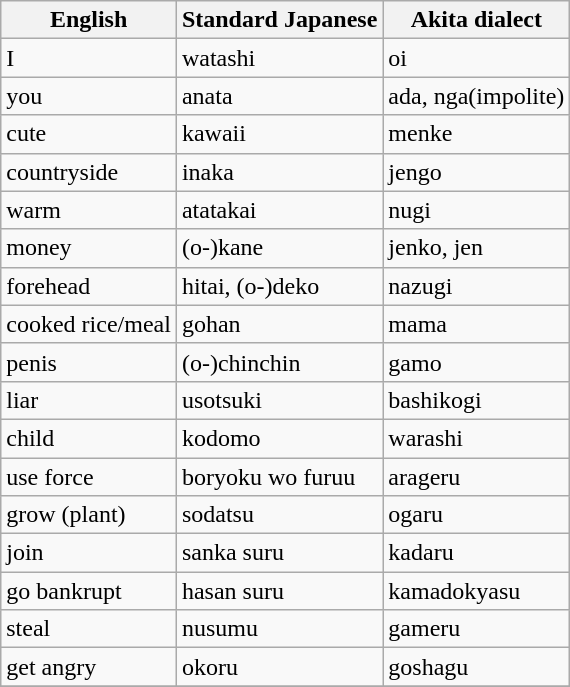<table class="wikitable">
<tr>
<th>English</th>
<th>Standard Japanese</th>
<th>Akita dialect</th>
</tr>
<tr>
<td>I</td>
<td>watashi</td>
<td>oi</td>
</tr>
<tr>
<td>you</td>
<td>anata</td>
<td>ada, nga(impolite)</td>
</tr>
<tr>
<td>cute</td>
<td>kawaii</td>
<td>menke</td>
</tr>
<tr>
<td>countryside</td>
<td>inaka</td>
<td>jengo</td>
</tr>
<tr>
<td>warm</td>
<td>atatakai</td>
<td>nugi</td>
</tr>
<tr>
<td>money</td>
<td>(o-)kane</td>
<td>jenko, jen</td>
</tr>
<tr>
<td>forehead</td>
<td>hitai, (o-)deko</td>
<td>nazugi</td>
</tr>
<tr>
<td>cooked rice/meal</td>
<td>gohan</td>
<td>mama</td>
</tr>
<tr>
<td>penis</td>
<td>(o-)chinchin</td>
<td>gamo</td>
</tr>
<tr>
<td>liar</td>
<td>usotsuki</td>
<td>bashikogi</td>
</tr>
<tr>
<td>child</td>
<td>kodomo</td>
<td>warashi</td>
</tr>
<tr>
<td>use force</td>
<td>boryoku wo furuu</td>
<td>arageru</td>
</tr>
<tr>
<td>grow (plant)</td>
<td>sodatsu</td>
<td>ogaru</td>
</tr>
<tr>
<td>join</td>
<td>sanka suru</td>
<td>kadaru</td>
</tr>
<tr>
<td>go bankrupt</td>
<td>hasan suru</td>
<td>kamadokyasu</td>
</tr>
<tr>
<td>steal</td>
<td>nusumu</td>
<td>gameru</td>
</tr>
<tr>
<td>get angry</td>
<td>okoru</td>
<td>goshagu</td>
</tr>
<tr>
</tr>
</table>
